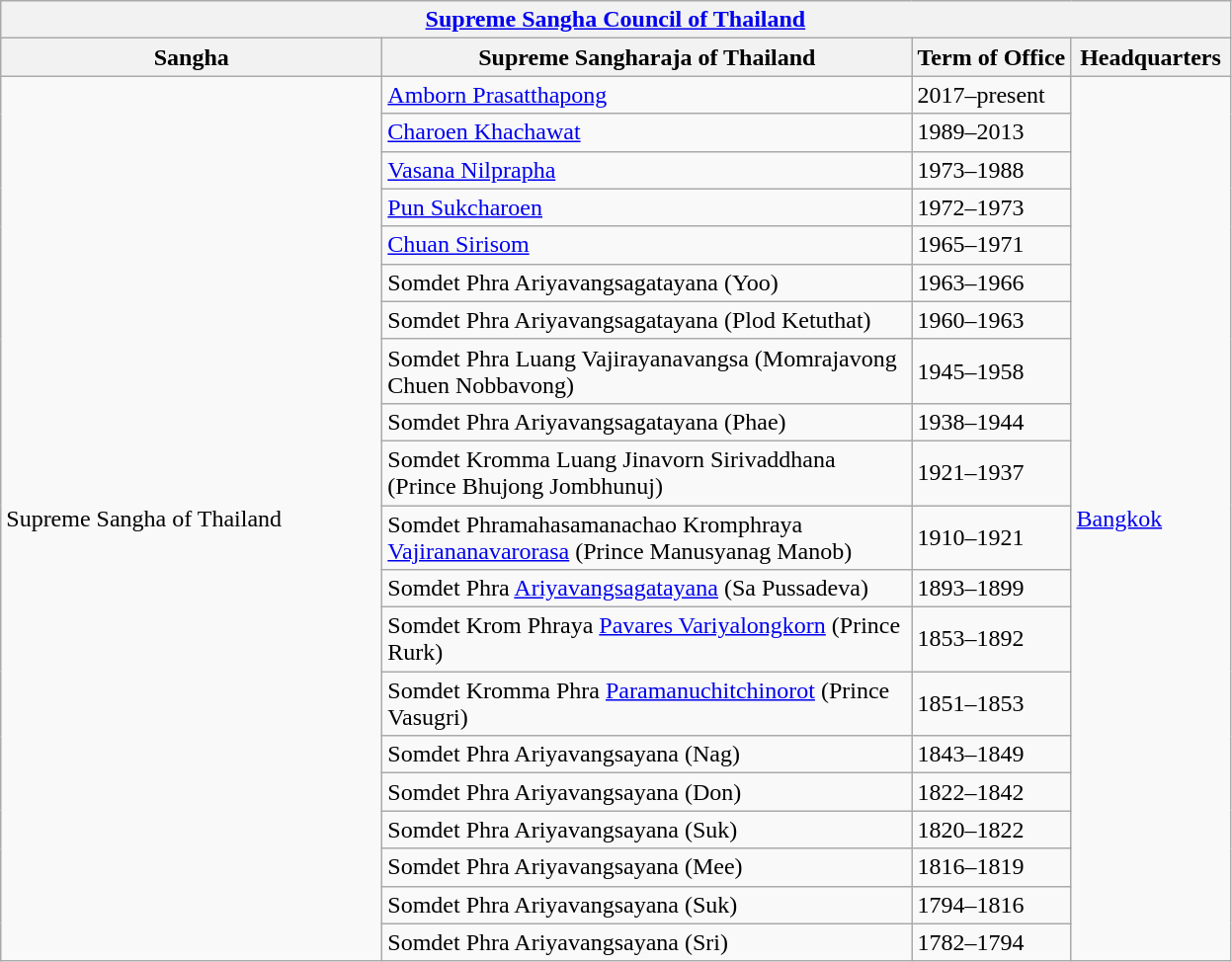<table class=wikitable>
<tr>
<th colspan="4"><strong><a href='#'>Supreme Sangha Council of Thailand</a></strong></th>
</tr>
<tr>
<th scope="row"  width="250">Sangha</th>
<th scope="row"  width="350">Supreme Sangharaja of Thailand</th>
<th scope="row"  width="100">Term of Office</th>
<th scope="row"  width="100">Headquarters</th>
</tr>
<tr>
<td rowspan= "20">Supreme Sangha of Thailand</td>
<td><a href='#'>Amborn Prasatthapong</a></td>
<td>2017–present</td>
<td rowspan= "20"><a href='#'>Bangkok</a></td>
</tr>
<tr>
<td><a href='#'>Charoen Khachawat</a></td>
<td>1989–2013</td>
</tr>
<tr>
<td><a href='#'>Vasana Nilprapha</a></td>
<td>1973–1988</td>
</tr>
<tr>
<td><a href='#'>Pun Sukcharoen</a></td>
<td>1972–1973</td>
</tr>
<tr>
<td><a href='#'>Chuan Sirisom</a></td>
<td>1965–1971</td>
</tr>
<tr>
<td>Somdet Phra Ariyavangsagatayana (Yoo)</td>
<td>1963–1966</td>
</tr>
<tr>
<td>Somdet Phra Ariyavangsagatayana (Plod Ketuthat) </td>
<td>1960–1963</td>
</tr>
<tr>
<td>Somdet Phra Luang Vajirayanavangsa (Momrajavong Chuen Nobbavong)</td>
<td>1945–1958</td>
</tr>
<tr>
<td>Somdet Phra Ariyavangsagatayana (Phae)</td>
<td>1938–1944</td>
</tr>
<tr>
<td>Somdet Kromma Luang Jinavorn Sirivaddhana (Prince Bhujong Jombhunuj)</td>
<td>1921–1937</td>
</tr>
<tr>
<td>Somdet Phramahasamanachao Kromphraya <a href='#'>Vajirananavarorasa</a> (Prince Manusyanag Manob)</td>
<td>1910–1921</td>
</tr>
<tr>
<td>Somdet Phra <a href='#'>Ariyavangsagatayana</a> (Sa Pussadeva)</td>
<td>1893–1899</td>
</tr>
<tr>
<td>Somdet Krom Phraya <a href='#'>Pavares Variyalongkorn</a> (Prince Rurk)</td>
<td>1853–1892</td>
</tr>
<tr>
<td>Somdet Kromma Phra <a href='#'>Paramanuchitchinorot</a> (Prince Vasugri)</td>
<td>1851–1853</td>
</tr>
<tr>
<td>Somdet Phra Ariyavangsayana (Nag)</td>
<td>1843–1849</td>
</tr>
<tr>
<td>Somdet Phra Ariyavangsayana (Don)</td>
<td>1822–1842</td>
</tr>
<tr>
<td>Somdet Phra Ariyavangsayana (Suk)</td>
<td>1820–1822</td>
</tr>
<tr>
<td>Somdet Phra Ariyavangsayana (Mee)</td>
<td>1816–1819</td>
</tr>
<tr>
<td>Somdet Phra Ariyavangsayana (Suk)</td>
<td>1794–1816</td>
</tr>
<tr>
<td>Somdet Phra Ariyavangsayana (Sri)</td>
<td>1782–1794</td>
</tr>
</table>
